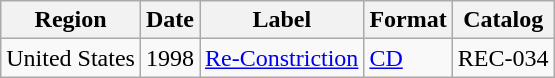<table class="wikitable">
<tr>
<th>Region</th>
<th>Date</th>
<th>Label</th>
<th>Format</th>
<th>Catalog</th>
</tr>
<tr>
<td>United States</td>
<td>1998</td>
<td><a href='#'>Re-Constriction</a></td>
<td><a href='#'>CD</a></td>
<td>REC-034</td>
</tr>
</table>
